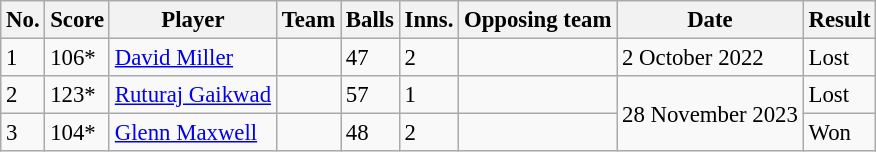<table class="wikitable sortable" style="font-size:95%">
<tr>
<th>No.</th>
<th>Score</th>
<th>Player</th>
<th>Team</th>
<th>Balls</th>
<th>Inns.</th>
<th>Opposing team</th>
<th>Date</th>
<th>Result</th>
</tr>
<tr>
<td>1</td>
<td>106*</td>
<td><a href='#'>David Miller</a></td>
<td></td>
<td>47</td>
<td>2</td>
<td></td>
<td>2 October 2022</td>
<td>Lost</td>
</tr>
<tr>
<td>2</td>
<td>123*</td>
<td><a href='#'>Ruturaj Gaikwad</a></td>
<td></td>
<td>57</td>
<td>1</td>
<td></td>
<td rowspan=2>28 November 2023</td>
<td>Lost</td>
</tr>
<tr>
<td>3</td>
<td>104*</td>
<td><a href='#'>Glenn Maxwell</a></td>
<td></td>
<td>48</td>
<td>2</td>
<td></td>
<td>Won</td>
</tr>
</table>
